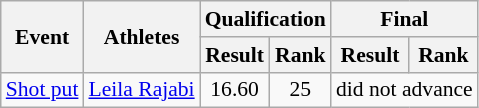<table class="wikitable" border="1" style="font-size:90%">
<tr>
<th rowspan="2">Event</th>
<th rowspan="2">Athletes</th>
<th colspan="2">Qualification</th>
<th colspan="2">Final</th>
</tr>
<tr>
<th>Result</th>
<th>Rank</th>
<th>Result</th>
<th>Rank</th>
</tr>
<tr>
<td><a href='#'>Shot put</a></td>
<td><a href='#'>Leila Rajabi</a></td>
<td align=center>16.60</td>
<td align=center>25</td>
<td align=center colspan=2>did not advance</td>
</tr>
</table>
